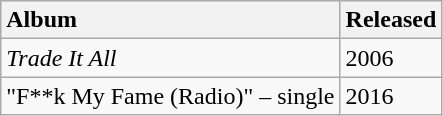<table class="wikitable">
<tr>
<th style="text-align:left; vertical-align:top;">Album</th>
<th style="text-align:left; vertical-align:top;">Released</th>
</tr>
<tr style="text-align:left;">
<td style="vertical-align:top;"><em>Trade It All</em></td>
<td>2006</td>
</tr>
<tr style="text-align:left;">
<td style="vertical-align:top;">"F**k My Fame (Radio)" – single</td>
<td>2016</td>
</tr>
</table>
